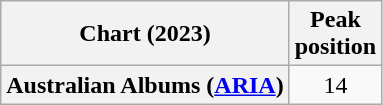<table class="wikitable plainrowheaders" style="text-align:center">
<tr>
<th scope="col">Chart (2023)</th>
<th scope="col">Peak<br>position</th>
</tr>
<tr>
<th scope="row">Australian Albums (<a href='#'>ARIA</a>)</th>
<td>14</td>
</tr>
</table>
